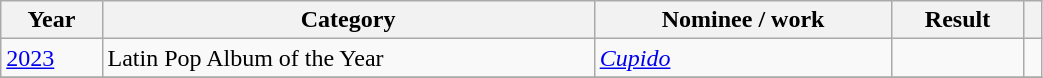<table class="wikitable" style="width:55%;">
<tr>
<th>Year</th>
<th>Category</th>
<th>Nominee / work</th>
<th>Result</th>
<th></th>
</tr>
<tr>
<td><a href='#'>2023</a></td>
<td>Latin Pop Album of the Year</td>
<td><em><a href='#'>Cupido</a></em></td>
<td></td>
<td></td>
</tr>
<tr>
</tr>
</table>
